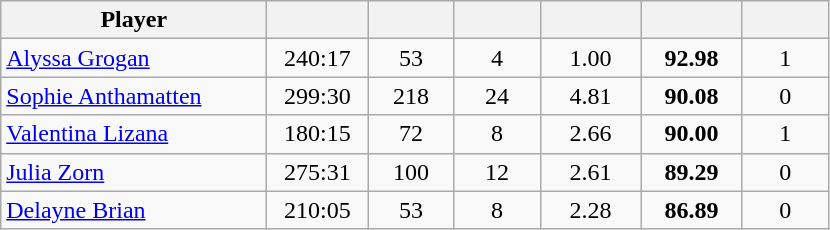<table class="wikitable sortable" style="text-align:center;">
<tr>
<th style="width:170px;">Player</th>
<th style="width:60px;"></th>
<th style="width:50px;"></th>
<th style="width:50px;"></th>
<th style="width:60px;"></th>
<th style="width:60px;"></th>
<th style="width:50px;"></th>
</tr>
<tr>
<td style="text-align:left;"> <a href='#'>Alyssa Grogan</a></td>
<td>240:17</td>
<td>53</td>
<td>4</td>
<td>1.00</td>
<td><strong>92.98</strong></td>
<td>1</td>
</tr>
<tr>
<td style="text-align:left;"> <a href='#'>Sophie Anthamatten</a></td>
<td>299:30</td>
<td>218</td>
<td>24</td>
<td>4.81</td>
<td><strong>90.08</strong></td>
<td>0</td>
</tr>
<tr>
<td style="text-align:left;"> <a href='#'>Valentina Lizana</a></td>
<td>180:15</td>
<td>72</td>
<td>8</td>
<td>2.66</td>
<td><strong>90.00</strong></td>
<td>1</td>
</tr>
<tr>
<td style="text-align:left;"> <a href='#'>Julia Zorn</a></td>
<td>275:31</td>
<td>100</td>
<td>12</td>
<td>2.61</td>
<td><strong>89.29</strong></td>
<td>0</td>
</tr>
<tr>
<td style="text-align:left;"> <a href='#'>Delayne Brian</a></td>
<td>210:05</td>
<td>53</td>
<td>8</td>
<td>2.28</td>
<td><strong>86.89</strong></td>
<td>0</td>
</tr>
</table>
